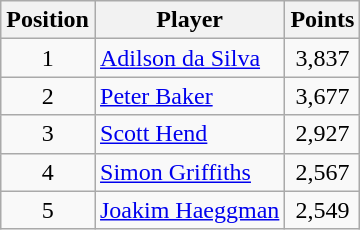<table class=wikitable>
<tr>
<th>Position</th>
<th>Player</th>
<th>Points</th>
</tr>
<tr>
<td align=center>1</td>
<td> <a href='#'>Adilson da Silva</a></td>
<td align=center>3,837</td>
</tr>
<tr>
<td align=center>2</td>
<td> <a href='#'>Peter Baker</a></td>
<td align=center>3,677</td>
</tr>
<tr>
<td align=center>3</td>
<td> <a href='#'>Scott Hend</a></td>
<td align=center>2,927</td>
</tr>
<tr>
<td align=center>4</td>
<td> <a href='#'>Simon Griffiths</a></td>
<td align=center>2,567</td>
</tr>
<tr>
<td align=center>5</td>
<td> <a href='#'>Joakim Haeggman</a></td>
<td align=center>2,549</td>
</tr>
</table>
